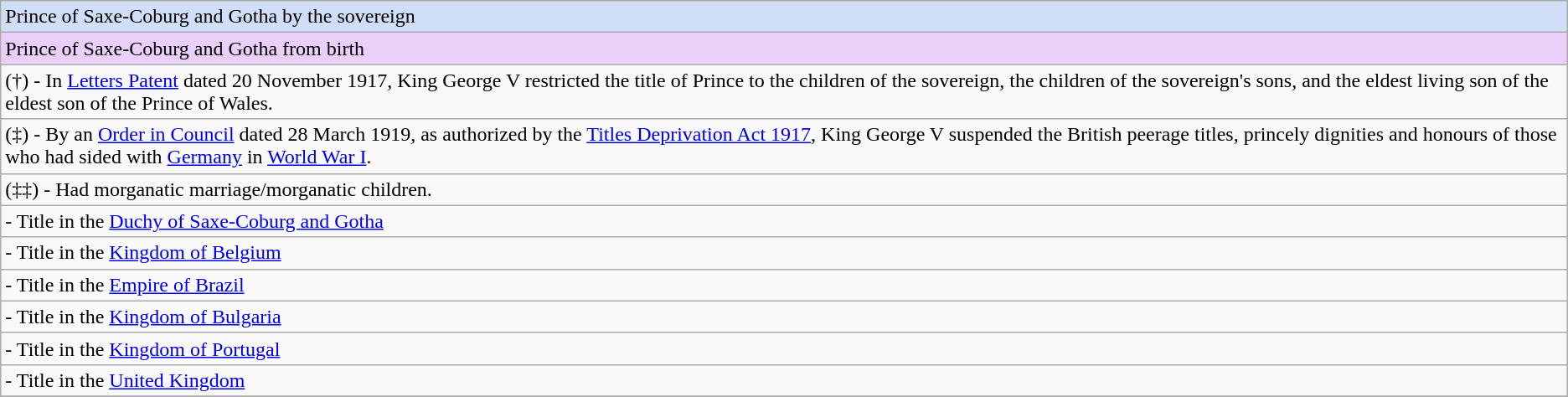<table class="wikitable">
<tr>
<td style="background:#d0def8">Prince of Saxe-Coburg and Gotha by the sovereign</td>
</tr>
<tr>
<td style="background:#ead0f8">Prince of Saxe-Coburg and Gotha from birth</td>
</tr>
<tr>
<td><span>(†)</span> - In <a href='#'>Letters Patent</a> dated 20 November 1917, King George V restricted the title of Prince to the children of the sovereign, the children of the sovereign's sons, and the eldest living son of the eldest son of the Prince of Wales.</td>
</tr>
<tr>
<td><span>(‡)</span> - By an <a href='#'>Order in Council</a> dated 28 March 1919, as authorized by the <a href='#'>Titles Deprivation Act 1917</a>, King George V suspended the British peerage titles, princely dignities and honours of those who had sided with <a href='#'>Germany</a> in <a href='#'>World War I</a>.</td>
</tr>
<tr>
<td><span>(‡‡)</span> - Had morganatic marriage/morganatic children.</td>
</tr>
<tr>
<td> - Title in the <a href='#'>Duchy of Saxe-Coburg and Gotha</a></td>
</tr>
<tr>
<td> - Title in the <a href='#'>Kingdom of Belgium</a></td>
</tr>
<tr>
<td> - Title in the <a href='#'>Empire of Brazil</a></td>
</tr>
<tr>
<td> - Title in the <a href='#'>Kingdom of Bulgaria</a></td>
</tr>
<tr>
<td> - Title in the <a href='#'>Kingdom of Portugal</a></td>
</tr>
<tr>
<td> - Title in the <a href='#'>United Kingdom</a></td>
</tr>
<tr>
</tr>
</table>
